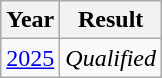<table class="wikitable" style="text-align:center">
<tr>
<th>Year</th>
<th>Result</th>
</tr>
<tr>
<td><a href='#'>2025</a></td>
<td><em>Qualified</em></td>
</tr>
</table>
